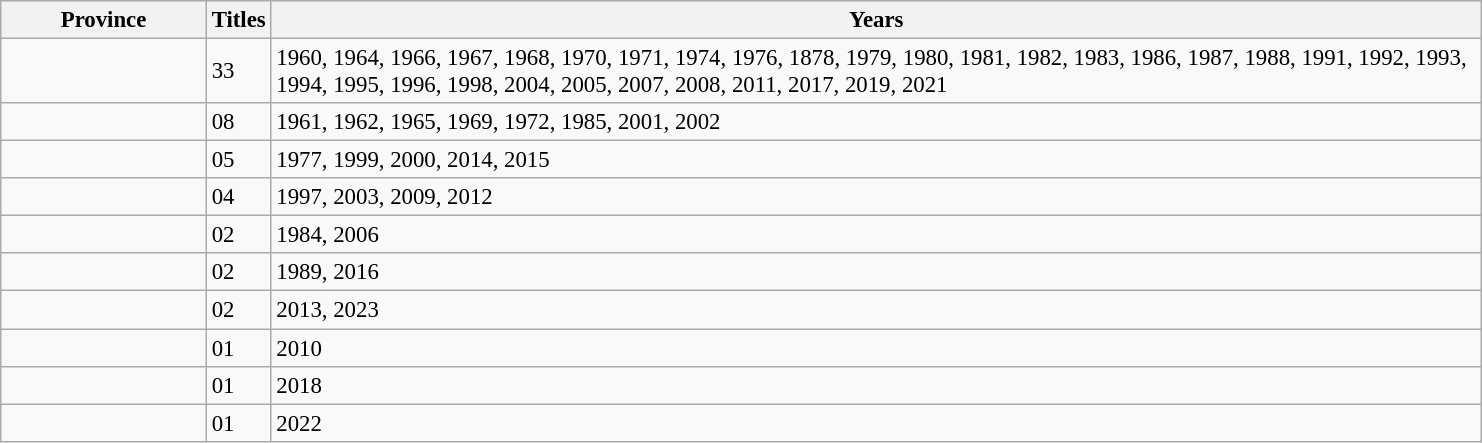<table class="wikitable sortable" style="font-size: 95%">
<tr>
<th width="130">Province</th>
<th width="10">Titles</th>
<th width="800">Years</th>
</tr>
<tr>
<td></td>
<td>33</td>
<td>1960, 1964, 1966, 1967, 1968, 1970, 1971, 1974, 1976, 1878, 1979, 1980, 1981, 1982, 1983, 1986, 1987, 1988, 1991, 1992, 1993, 1994, 1995, 1996, 1998, 2004, 2005, 2007, 2008, 2011, 2017, 2019, 2021</td>
</tr>
<tr>
<td></td>
<td>08</td>
<td>1961, 1962, 1965, 1969, 1972, 1985, 2001, 2002</td>
</tr>
<tr>
<td></td>
<td>05</td>
<td>1977, 1999, 2000, 2014, 2015</td>
</tr>
<tr>
<td></td>
<td>04</td>
<td>1997, 2003, 2009, 2012</td>
</tr>
<tr>
<td></td>
<td>02</td>
<td>1984, 2006</td>
</tr>
<tr>
<td></td>
<td>02</td>
<td>1989, 2016</td>
</tr>
<tr>
<td></td>
<td>02</td>
<td>2013, 2023</td>
</tr>
<tr>
<td></td>
<td>01</td>
<td>2010</td>
</tr>
<tr>
<td></td>
<td>01</td>
<td>2018</td>
</tr>
<tr>
<td></td>
<td>01</td>
<td>2022</td>
</tr>
</table>
